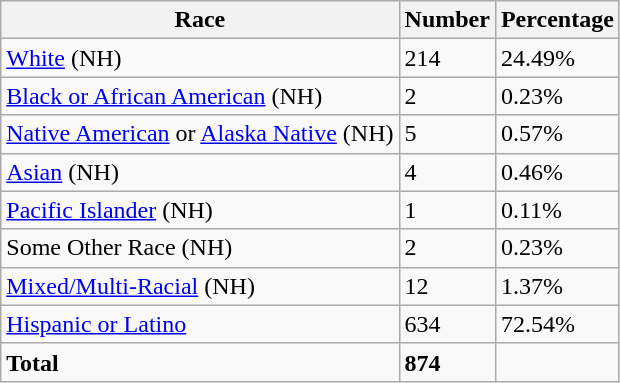<table class="wikitable">
<tr>
<th>Race</th>
<th>Number</th>
<th>Percentage</th>
</tr>
<tr>
<td><a href='#'>White</a> (NH)</td>
<td>214</td>
<td>24.49%</td>
</tr>
<tr>
<td><a href='#'>Black or African American</a> (NH)</td>
<td>2</td>
<td>0.23%</td>
</tr>
<tr>
<td><a href='#'>Native American</a> or <a href='#'>Alaska Native</a> (NH)</td>
<td>5</td>
<td>0.57%</td>
</tr>
<tr>
<td><a href='#'>Asian</a> (NH)</td>
<td>4</td>
<td>0.46%</td>
</tr>
<tr>
<td><a href='#'>Pacific Islander</a> (NH)</td>
<td>1</td>
<td>0.11%</td>
</tr>
<tr>
<td>Some Other Race (NH)</td>
<td>2</td>
<td>0.23%</td>
</tr>
<tr>
<td><a href='#'>Mixed/Multi-Racial</a> (NH)</td>
<td>12</td>
<td>1.37%</td>
</tr>
<tr>
<td><a href='#'>Hispanic or Latino</a></td>
<td>634</td>
<td>72.54%</td>
</tr>
<tr>
<td><strong>Total</strong></td>
<td><strong>874</strong></td>
<td></td>
</tr>
</table>
